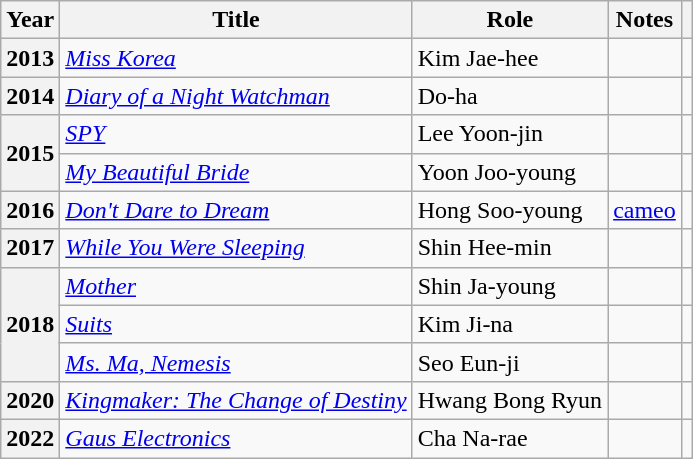<table class="wikitable plainrowheaders sortable">
<tr>
<th scope="col">Year</th>
<th scope="col">Title</th>
<th scope="col">Role</th>
<th scope="col">Notes</th>
<th scope="col" class="unsortable"></th>
</tr>
<tr>
<th scope="row">2013</th>
<td><em><a href='#'>Miss Korea</a></em></td>
<td>Kim Jae-hee</td>
<td></td>
<td style="text-align:center"></td>
</tr>
<tr>
<th scope="row">2014</th>
<td><em><a href='#'>Diary of a Night Watchman</a></em></td>
<td>Do-ha</td>
<td></td>
<td style="text-align:center"></td>
</tr>
<tr>
<th scope="row" rowspan="2">2015</th>
<td><em><a href='#'>SPY</a></em></td>
<td>Lee Yoon-jin</td>
<td></td>
<td style="text-align:center"></td>
</tr>
<tr>
<td><em><a href='#'>My Beautiful Bride</a></em></td>
<td>Yoon Joo-young</td>
<td></td>
<td style="text-align:center"></td>
</tr>
<tr>
<th scope="row">2016</th>
<td><em><a href='#'>Don't Dare to Dream</a></em></td>
<td>Hong Soo-young</td>
<td><a href='#'>cameo</a></td>
<td style="text-align:center"></td>
</tr>
<tr>
<th scope="row">2017</th>
<td><a href='#'><em>While You Were Sleeping</em></a></td>
<td>Shin Hee-min</td>
<td></td>
<td style="text-align:center"></td>
</tr>
<tr>
<th scope="row" rowspan="3">2018</th>
<td><em><a href='#'>Mother</a></em></td>
<td>Shin Ja-young</td>
<td></td>
<td style="text-align:center"></td>
</tr>
<tr>
<td><em><a href='#'>Suits</a></em></td>
<td>Kim Ji-na</td>
<td></td>
<td style="text-align:center"></td>
</tr>
<tr>
<td><em><a href='#'>Ms. Ma, Nemesis</a></em></td>
<td>Seo Eun-ji</td>
<td></td>
<td style="text-align:center"></td>
</tr>
<tr>
<th scope="row">2020</th>
<td><em><a href='#'>Kingmaker: The Change of Destiny</a></em></td>
<td>Hwang Bong Ryun</td>
<td></td>
<td style="text-align:center"></td>
</tr>
<tr>
<th scope="row">2022</th>
<td><em><a href='#'>Gaus Electronics</a></em></td>
<td>Cha Na-rae</td>
<td></td>
<td style="text-align:center"></td>
</tr>
</table>
